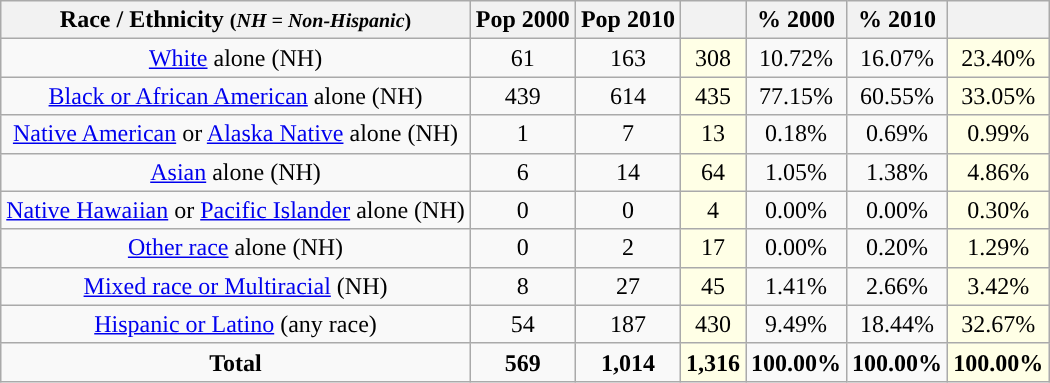<table class="wikitable"  style="text-align:center;">
<tr>
<th>Race / Ethnicity <small>(<em>NH = Non-Hispanic</em>)</small></th>
<th>Pop 2000</th>
<th>Pop 2010</th>
<th></th>
<th>% 2000</th>
<th>% 2010</th>
<th></th>
</tr>
<tr>
<td><a href='#'>White</a> alone (NH)</td>
<td>61</td>
<td>163</td>
<td style='background: #ffffe6;'>308</td>
<td>10.72%</td>
<td>16.07%</td>
<td style='background: #ffffe6;'>23.40%</td>
</tr>
<tr>
<td><a href='#'>Black or African American</a> alone (NH)</td>
<td>439</td>
<td>614</td>
<td style='background: #ffffe6;'>435</td>
<td>77.15%</td>
<td>60.55%</td>
<td style='background: #ffffe6;'>33.05%</td>
</tr>
<tr>
<td><a href='#'>Native American</a> or <a href='#'>Alaska Native</a> alone (NH)</td>
<td>1</td>
<td>7</td>
<td style='background: #ffffe6;'>13</td>
<td>0.18%</td>
<td>0.69%</td>
<td style='background: #ffffe6;'>0.99%</td>
</tr>
<tr>
<td><a href='#'>Asian</a> alone (NH)</td>
<td>6</td>
<td>14</td>
<td style='background: #ffffe6;'>64</td>
<td>1.05%</td>
<td>1.38%</td>
<td style='background: #ffffe6;'>4.86%</td>
</tr>
<tr>
<td><a href='#'>Native Hawaiian</a> or <a href='#'>Pacific Islander</a> alone (NH)</td>
<td>0</td>
<td>0</td>
<td style='background: #ffffe6;'>4</td>
<td>0.00%</td>
<td>0.00%</td>
<td style='background: #ffffe6;'>0.30%</td>
</tr>
<tr>
<td><a href='#'>Other race</a> alone (NH)</td>
<td>0</td>
<td>2</td>
<td style='background: #ffffe6;'>17</td>
<td>0.00%</td>
<td>0.20%</td>
<td style='background: #ffffe6;'>1.29%</td>
</tr>
<tr>
<td><a href='#'>Mixed race or Multiracial</a> (NH)</td>
<td>8</td>
<td>27</td>
<td style='background: #ffffe6;'>45</td>
<td>1.41%</td>
<td>2.66%</td>
<td style='background: #ffffe6;'>3.42%</td>
</tr>
<tr>
<td><a href='#'>Hispanic or Latino</a> (any race)</td>
<td>54</td>
<td>187</td>
<td style='background: #ffffe6;'>430</td>
<td>9.49%</td>
<td>18.44%</td>
<td style='background: #ffffe6;'>32.67%</td>
</tr>
<tr>
<td><strong>Total</strong></td>
<td><strong>569</strong></td>
<td><strong>1,014</strong></td>
<td style='background: #ffffe6;'><strong>1,316</strong></td>
<td><strong>100.00%</strong></td>
<td><strong>100.00%</strong></td>
<td style='background: #ffffe6;'><strong>100.00%</strong></td>
</tr>
</table>
